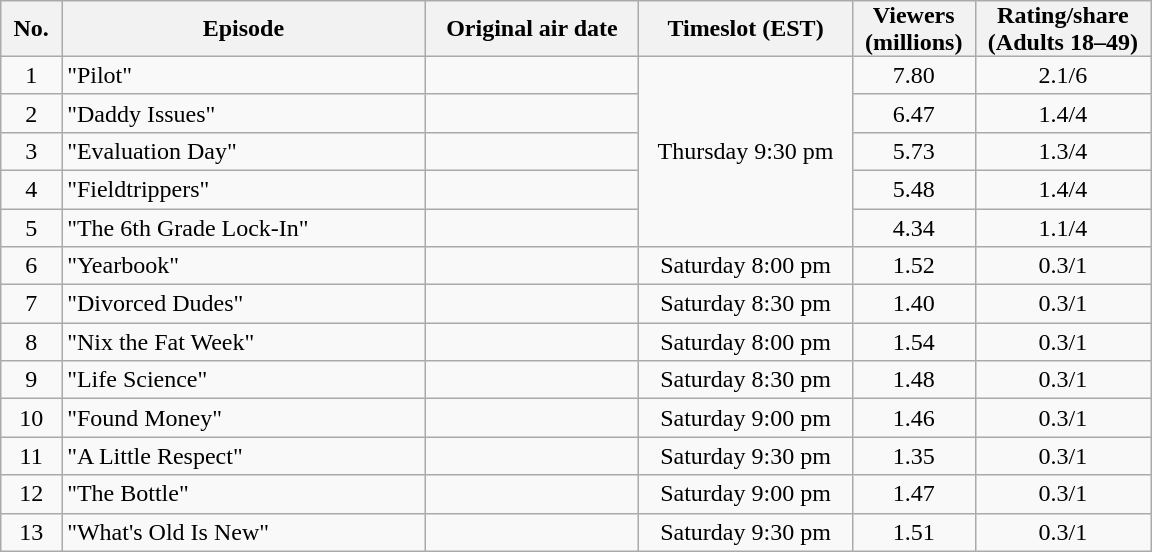<table style="text-align:center;"hhhh class="wikitable sortable">
<tr>
<th style="padding:0 8px;" class="unsortable">No.</th>
<th style="width:235px;" class="unsortable">Episode</th>
<th style="width:135px;" class="unsortable">Original air date</th>
<th style="width:135px;" class="unsortable">Timeslot (EST)</th>
<th style="padding:0 8px;" class="unsortable">Viewers<br>(millions)</th>
<th style="padding:0 8px;" class="unsortable">Rating/share<br>(Adults 18–49)</th>
</tr>
<tr>
<td>1</td>
<td style="text-align:left">"Pilot"</td>
<td style="text-align:center"></td>
<td style="text-align:center" rowspan="5">Thursday 9:30 pm</td>
<td style="text-align:center">7.80</td>
<td style="text-align:center">2.1/6</td>
</tr>
<tr>
<td>2</td>
<td style="text-align:left">"Daddy Issues"</td>
<td style="text-align:center"></td>
<td style="text-align:center">6.47</td>
<td style="text-align:center">1.4/4</td>
</tr>
<tr>
<td>3</td>
<td style="text-align:left">"Evaluation Day"</td>
<td style="text-align:center"></td>
<td style="text-align:center">5.73</td>
<td style="text-align:center">1.3/4</td>
</tr>
<tr>
<td>4</td>
<td style="text-align:left">"Fieldtrippers"</td>
<td style="text-align:center"></td>
<td style="text-align:center">5.48</td>
<td style="text-align:center">1.4/4</td>
</tr>
<tr>
<td>5</td>
<td style="text-align:left">"The 6th Grade Lock-In"</td>
<td style="text-align:center"></td>
<td style="text-align:center">4.34</td>
<td style="text-align:center">1.1/4</td>
</tr>
<tr>
<td>6</td>
<td style="text-align:left">"Yearbook"</td>
<td style="text-align:center"></td>
<td style="text-align:center">Saturday 8:00 pm</td>
<td style="text-align:center">1.52</td>
<td style="text-align:center">0.3/1</td>
</tr>
<tr>
<td>7</td>
<td style="text-align:left">"Divorced Dudes"</td>
<td style="text-align:center"></td>
<td style="text-align:center">Saturday 8:30 pm</td>
<td style="text-align:center">1.40</td>
<td style="text-align:center">0.3/1</td>
</tr>
<tr>
<td>8</td>
<td style="text-align:left">"Nix the Fat Week"</td>
<td style="text-align:center"></td>
<td style="text-align:center">Saturday 8:00 pm</td>
<td style="text-align:center">1.54</td>
<td style="text-align:center">0.3/1</td>
</tr>
<tr>
<td>9</td>
<td style="text-align:left">"Life Science"</td>
<td style="text-align:center"></td>
<td style="text-align:center">Saturday 8:30 pm</td>
<td style="text-align:center">1.48</td>
<td style="text-align:center">0.3/1</td>
</tr>
<tr>
<td>10</td>
<td style="text-align:left">"Found Money"</td>
<td style="text-align:center"></td>
<td style="text-align:center">Saturday 9:00 pm</td>
<td style="text-align:center">1.46</td>
<td style="text-align:center">0.3/1</td>
</tr>
<tr>
<td>11</td>
<td style="text-align:left">"A Little Respect"</td>
<td style="text-align:center"></td>
<td style="text-align:center">Saturday 9:30 pm</td>
<td style="text-align:center">1.35</td>
<td style="text-align:center">0.3/1</td>
</tr>
<tr>
<td>12</td>
<td style="text-align:left">"The Bottle"</td>
<td style="text-align:center"></td>
<td style="text-align:center">Saturday 9:00 pm</td>
<td style="text-align:center">1.47</td>
<td style="text-align:center">0.3/1</td>
</tr>
<tr>
<td>13</td>
<td style="text-align:left">"What's Old Is New"</td>
<td style="text-align:center"></td>
<td style="text-align:center">Saturday 9:30 pm</td>
<td style="text-align:center">1.51</td>
<td style="text-align:center">0.3/1</td>
</tr>
</table>
